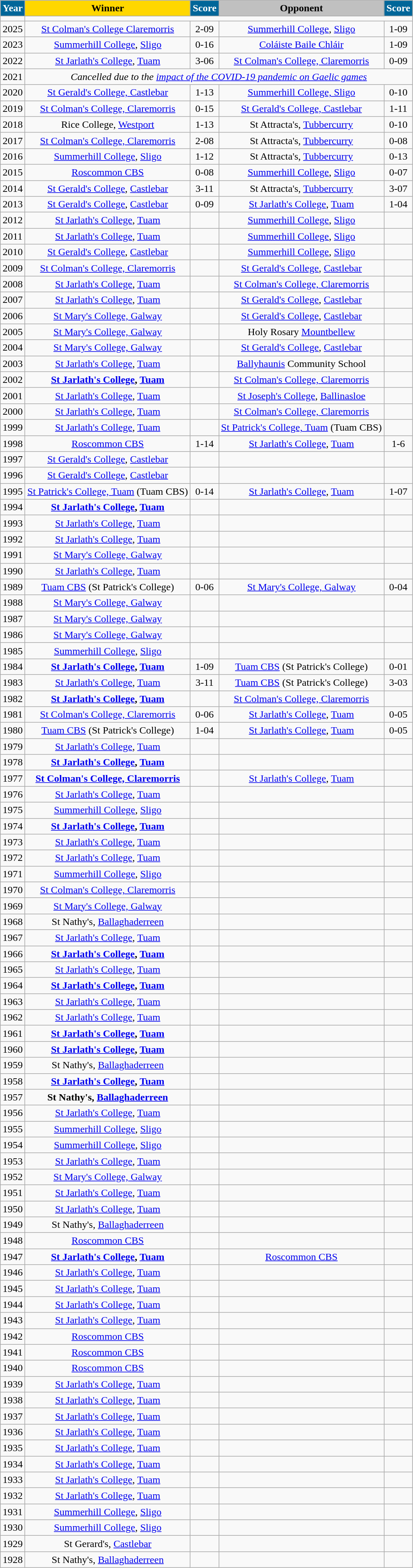<table class="wikitable" style="text-align:center;">
<tr>
<th style="background:#069; color:white;">Year</th>
<th style="background:gold;">Winner</th>
<th style="background:#069; color:white;">Score</th>
<th style="background:silver;">Opponent</th>
<th style="background:#069; color:white;">Score</th>
</tr>
<tr>
<td></td>
</tr>
<tr>
<td>2025</td>
<td><a href='#'>St Colman's College Claremorris</a></td>
<td>2-09</td>
<td><a href='#'>Summerhill College</a>, <a href='#'>Sligo</a></td>
<td>1-09</td>
</tr>
<tr>
<td>2023</td>
<td><a href='#'>Summerhill College</a>, <a href='#'>Sligo</a></td>
<td>0-16</td>
<td><a href='#'>Coláiste Baile Chláir</a></td>
<td>1-09</td>
</tr>
<tr>
<td>2022</td>
<td><a href='#'>St Jarlath's College</a>, <a href='#'>Tuam</a></td>
<td>3-06</td>
<td><a href='#'>St Colman's College, Claremorris</a></td>
<td>0-09</td>
</tr>
<tr>
<td>2021</td>
<td colspan="8" align=center><em>Cancelled due to the <a href='#'>impact of the COVID-19 pandemic on Gaelic games</a></em></td>
</tr>
<tr>
<td>2020</td>
<td><a href='#'>St Gerald's College, Castlebar</a></td>
<td>1-13</td>
<td><a href='#'>Summerhill College, Sligo</a></td>
<td>0-10</td>
</tr>
<tr>
<td>2019</td>
<td><a href='#'>St Colman's College, Claremorris</a></td>
<td>0-15</td>
<td><a href='#'>St Gerald's College, Castlebar</a></td>
<td>1-11</td>
</tr>
<tr>
<td>2018</td>
<td>Rice College, <a href='#'>Westport</a></td>
<td>1-13</td>
<td>St Attracta's, <a href='#'>Tubbercurry</a></td>
<td>0-10</td>
</tr>
<tr>
<td>2017</td>
<td><a href='#'>St Colman's College, Claremorris</a></td>
<td>2-08</td>
<td>St Attracta's, <a href='#'>Tubbercurry</a></td>
<td>0-08</td>
</tr>
<tr>
<td>2016</td>
<td><a href='#'>Summerhill College</a>, <a href='#'>Sligo</a></td>
<td>1-12</td>
<td>St Attracta's, <a href='#'>Tubbercurry</a></td>
<td>0-13</td>
</tr>
<tr>
<td>2015</td>
<td><a href='#'>Roscommon CBS</a></td>
<td>0-08</td>
<td><a href='#'>Summerhill College</a>, <a href='#'>Sligo</a></td>
<td>0-07</td>
</tr>
<tr>
<td>2014</td>
<td><a href='#'>St Gerald's College</a>, <a href='#'>Castlebar</a></td>
<td>3-11</td>
<td>St Attracta's, <a href='#'>Tubbercurry</a></td>
<td>3-07</td>
</tr>
<tr>
<td>2013</td>
<td><a href='#'>St Gerald's College</a>, <a href='#'>Castlebar</a></td>
<td>0-09</td>
<td><a href='#'>St Jarlath's College</a>, <a href='#'>Tuam</a></td>
<td>1-04</td>
</tr>
<tr>
<td>2012</td>
<td><a href='#'>St Jarlath's College</a>, <a href='#'>Tuam</a></td>
<td></td>
<td><a href='#'>Summerhill College</a>, <a href='#'>Sligo</a></td>
<td></td>
</tr>
<tr>
<td>2011</td>
<td><a href='#'>St Jarlath's College</a>, <a href='#'>Tuam</a></td>
<td></td>
<td><a href='#'>Summerhill College</a>, <a href='#'>Sligo</a></td>
<td></td>
</tr>
<tr>
<td>2010</td>
<td><a href='#'>St Gerald's College</a>, <a href='#'>Castlebar</a></td>
<td></td>
<td><a href='#'>Summerhill College</a>, <a href='#'>Sligo</a></td>
<td></td>
</tr>
<tr>
<td>2009</td>
<td><a href='#'>St Colman's College, Claremorris</a></td>
<td></td>
<td><a href='#'>St Gerald's College</a>, <a href='#'>Castlebar</a></td>
<td></td>
</tr>
<tr>
<td>2008</td>
<td><a href='#'>St Jarlath's College</a>, <a href='#'>Tuam</a></td>
<td></td>
<td><a href='#'>St Colman's College, Claremorris</a></td>
<td></td>
</tr>
<tr>
<td>2007</td>
<td><a href='#'>St Jarlath's College</a>, <a href='#'>Tuam</a></td>
<td></td>
<td><a href='#'>St Gerald's College</a>, <a href='#'>Castlebar</a></td>
<td></td>
</tr>
<tr>
<td>2006</td>
<td><a href='#'>St Mary's College, Galway</a></td>
<td></td>
<td><a href='#'>St Gerald's College</a>, <a href='#'>Castlebar</a></td>
<td></td>
</tr>
<tr>
<td>2005</td>
<td><a href='#'>St Mary's College, Galway</a></td>
<td></td>
<td>Holy Rosary <a href='#'>Mountbellew</a></td>
<td></td>
</tr>
<tr>
<td>2004</td>
<td><a href='#'>St Mary's College, Galway</a></td>
<td></td>
<td><a href='#'>St Gerald's College</a>, <a href='#'>Castlebar</a></td>
<td></td>
</tr>
<tr>
<td>2003</td>
<td><a href='#'>St Jarlath's College</a>, <a href='#'>Tuam</a></td>
<td></td>
<td><a href='#'>Ballyhaunis</a> Community School</td>
<td></td>
</tr>
<tr>
<td>2002</td>
<td><strong><a href='#'>St Jarlath's College</a>, <a href='#'>Tuam</a></strong></td>
<td></td>
<td><a href='#'>St Colman's College, Claremorris</a></td>
<td></td>
</tr>
<tr>
<td>2001</td>
<td><a href='#'>St Jarlath's College</a>, <a href='#'>Tuam</a></td>
<td></td>
<td><a href='#'>St Joseph's College</a>, <a href='#'>Ballinasloe</a></td>
<td></td>
</tr>
<tr>
<td>2000</td>
<td><a href='#'>St Jarlath's College</a>, <a href='#'>Tuam</a></td>
<td></td>
<td><a href='#'>St Colman's College, Claremorris</a></td>
<td></td>
</tr>
<tr>
<td>1999</td>
<td><a href='#'>St Jarlath's College</a>, <a href='#'>Tuam</a></td>
<td></td>
<td><a href='#'>St Patrick's College, Tuam</a> (Tuam CBS)</td>
<td></td>
</tr>
<tr>
<td>1998</td>
<td><a href='#'>Roscommon CBS</a></td>
<td>1-14</td>
<td><a href='#'>St Jarlath's College</a>, <a href='#'>Tuam</a></td>
<td>1-6</td>
</tr>
<tr>
<td>1997</td>
<td><a href='#'>St Gerald's College</a>, <a href='#'>Castlebar</a></td>
<td></td>
<td></td>
<td></td>
</tr>
<tr>
<td>1996</td>
<td><a href='#'>St Gerald's College</a>, <a href='#'>Castlebar</a></td>
<td></td>
<td></td>
<td></td>
</tr>
<tr>
<td>1995</td>
<td><a href='#'>St Patrick's College, Tuam</a> (Tuam CBS)</td>
<td>0-14</td>
<td><a href='#'>St Jarlath's College</a>, <a href='#'>Tuam</a></td>
<td>1-07</td>
</tr>
<tr>
<td>1994</td>
<td><strong><a href='#'>St Jarlath's College</a>, <a href='#'>Tuam</a></strong></td>
<td></td>
<td></td>
<td></td>
</tr>
<tr>
<td>1993</td>
<td><a href='#'>St Jarlath's College</a>, <a href='#'>Tuam</a></td>
<td></td>
<td></td>
<td></td>
</tr>
<tr>
<td>1992</td>
<td><a href='#'>St Jarlath's College</a>, <a href='#'>Tuam</a></td>
<td></td>
<td></td>
<td></td>
</tr>
<tr>
<td>1991</td>
<td><a href='#'>St Mary's College, Galway</a></td>
<td></td>
<td></td>
<td></td>
</tr>
<tr>
<td>1990</td>
<td><a href='#'>St Jarlath's College</a>, <a href='#'>Tuam</a></td>
<td></td>
<td></td>
<td></td>
</tr>
<tr>
<td>1989</td>
<td><a href='#'>Tuam CBS</a> (St Patrick's College)</td>
<td>0-06</td>
<td><a href='#'>St Mary's College, Galway</a></td>
<td>0-04</td>
</tr>
<tr>
<td>1988</td>
<td><a href='#'>St Mary's College, Galway</a></td>
<td></td>
<td></td>
<td></td>
</tr>
<tr>
<td>1987</td>
<td><a href='#'>St Mary's College, Galway</a></td>
<td></td>
<td></td>
<td></td>
</tr>
<tr>
<td>1986</td>
<td><a href='#'>St Mary's College, Galway</a></td>
<td></td>
<td></td>
<td></td>
</tr>
<tr>
<td>1985</td>
<td><a href='#'>Summerhill College</a>, <a href='#'>Sligo</a></td>
<td></td>
<td></td>
<td></td>
</tr>
<tr>
<td>1984</td>
<td><strong><a href='#'>St Jarlath's College</a>, <a href='#'>Tuam</a></strong></td>
<td>1-09</td>
<td><a href='#'>Tuam CBS</a> (St Patrick's College)</td>
<td>0-01</td>
</tr>
<tr>
<td>1983</td>
<td><a href='#'>St Jarlath's College</a>, <a href='#'>Tuam</a></td>
<td>3-11</td>
<td><a href='#'>Tuam CBS</a> (St Patrick's College)</td>
<td>3-03</td>
</tr>
<tr>
<td>1982</td>
<td><strong><a href='#'>St Jarlath's College</a>, <a href='#'>Tuam</a></strong></td>
<td></td>
<td><a href='#'>St Colman's College, Claremorris</a></td>
<td></td>
</tr>
<tr>
<td>1981</td>
<td><a href='#'>St Colman's College, Claremorris</a></td>
<td>0-06</td>
<td><a href='#'>St Jarlath's College</a>, <a href='#'>Tuam</a></td>
<td>0-05</td>
</tr>
<tr>
<td>1980</td>
<td><a href='#'>Tuam CBS</a> (St Patrick's College)</td>
<td>1-04</td>
<td><a href='#'>St Jarlath's College</a>, <a href='#'>Tuam</a></td>
<td>0-05</td>
</tr>
<tr>
<td>1979</td>
<td><a href='#'>St Jarlath's College</a>, <a href='#'>Tuam</a></td>
<td></td>
<td></td>
<td></td>
</tr>
<tr>
<td>1978</td>
<td><strong><a href='#'>St Jarlath's College</a>, <a href='#'>Tuam</a></strong></td>
<td></td>
<td></td>
<td></td>
</tr>
<tr>
<td>1977</td>
<td><strong><a href='#'>St Colman's College, Claremorris</a></strong></td>
<td></td>
<td><a href='#'>St Jarlath's College</a>, <a href='#'>Tuam</a></td>
<td></td>
</tr>
<tr>
<td>1976</td>
<td><a href='#'>St Jarlath's College</a>, <a href='#'>Tuam</a></td>
<td></td>
<td></td>
<td></td>
</tr>
<tr>
<td>1975</td>
<td><a href='#'>Summerhill College</a>, <a href='#'>Sligo</a></td>
<td></td>
<td></td>
<td></td>
</tr>
<tr>
<td>1974</td>
<td><strong><a href='#'>St Jarlath's College</a>, <a href='#'>Tuam</a></strong></td>
<td></td>
<td></td>
<td></td>
</tr>
<tr>
<td>1973</td>
<td><a href='#'>St Jarlath's College</a>, <a href='#'>Tuam</a></td>
<td></td>
<td></td>
<td></td>
</tr>
<tr>
<td>1972</td>
<td><a href='#'>St Jarlath's College</a>, <a href='#'>Tuam</a></td>
<td></td>
<td></td>
<td></td>
</tr>
<tr>
<td>1971</td>
<td><a href='#'>Summerhill College</a>, <a href='#'>Sligo</a></td>
<td></td>
<td></td>
<td></td>
</tr>
<tr>
<td>1970</td>
<td><a href='#'>St Colman's College, Claremorris</a></td>
<td></td>
<td></td>
<td></td>
</tr>
<tr>
<td>1969</td>
<td><a href='#'>St Mary's College, Galway</a></td>
<td></td>
<td></td>
<td></td>
</tr>
<tr>
<td>1968</td>
<td>St Nathy's, <a href='#'>Ballaghaderreen</a></td>
<td></td>
<td></td>
<td></td>
</tr>
<tr>
<td>1967</td>
<td><a href='#'>St Jarlath's College</a>, <a href='#'>Tuam</a></td>
<td></td>
<td></td>
<td></td>
</tr>
<tr>
<td>1966</td>
<td><strong><a href='#'>St Jarlath's College</a>, <a href='#'>Tuam</a></strong></td>
<td></td>
<td></td>
<td></td>
</tr>
<tr>
<td>1965</td>
<td><a href='#'>St Jarlath's College</a>, <a href='#'>Tuam</a></td>
<td></td>
<td></td>
<td></td>
</tr>
<tr>
<td>1964</td>
<td><strong><a href='#'>St Jarlath's College</a>, <a href='#'>Tuam</a></strong></td>
<td></td>
<td></td>
<td></td>
</tr>
<tr>
<td>1963</td>
<td><a href='#'>St Jarlath's College</a>, <a href='#'>Tuam</a></td>
<td></td>
<td></td>
<td></td>
</tr>
<tr>
<td>1962</td>
<td><a href='#'>St Jarlath's College</a>, <a href='#'>Tuam</a></td>
<td></td>
<td></td>
<td></td>
</tr>
<tr>
<td>1961</td>
<td><strong><a href='#'>St Jarlath's College</a>, <a href='#'>Tuam</a></strong></td>
<td></td>
<td></td>
<td></td>
</tr>
<tr>
<td>1960</td>
<td><strong><a href='#'>St Jarlath's College</a>, <a href='#'>Tuam</a></strong></td>
<td></td>
<td></td>
<td></td>
</tr>
<tr>
<td>1959</td>
<td>St Nathy's, <a href='#'>Ballaghaderreen</a></td>
<td></td>
<td></td>
<td></td>
</tr>
<tr>
<td>1958</td>
<td><strong><a href='#'>St Jarlath's College</a>, <a href='#'>Tuam</a></strong></td>
<td></td>
<td></td>
<td></td>
</tr>
<tr>
<td>1957</td>
<td><strong>St Nathy's, <a href='#'>Ballaghaderreen</a></strong></td>
<td></td>
<td></td>
<td></td>
</tr>
<tr>
<td>1956</td>
<td><a href='#'>St Jarlath's College</a>, <a href='#'>Tuam</a></td>
<td></td>
<td></td>
<td></td>
</tr>
<tr>
<td>1955</td>
<td><a href='#'>Summerhill College</a>, <a href='#'>Sligo</a></td>
<td></td>
<td></td>
<td></td>
</tr>
<tr>
<td>1954</td>
<td><a href='#'>Summerhill College</a>, <a href='#'>Sligo</a></td>
<td></td>
<td></td>
<td></td>
</tr>
<tr>
<td>1953</td>
<td><a href='#'>St Jarlath's College</a>, <a href='#'>Tuam</a></td>
<td></td>
<td></td>
<td></td>
</tr>
<tr>
<td>1952</td>
<td><a href='#'>St Mary's College, Galway</a></td>
<td></td>
<td></td>
<td></td>
</tr>
<tr>
<td>1951</td>
<td><a href='#'>St Jarlath's College</a>, <a href='#'>Tuam</a></td>
<td></td>
<td></td>
<td></td>
</tr>
<tr>
<td>1950</td>
<td><a href='#'>St Jarlath's College</a>, <a href='#'>Tuam</a></td>
<td></td>
<td></td>
<td></td>
</tr>
<tr>
<td>1949</td>
<td>St Nathy's, <a href='#'>Ballaghaderreen</a></td>
<td></td>
<td></td>
<td></td>
</tr>
<tr>
<td>1948</td>
<td><a href='#'>Roscommon CBS</a></td>
<td></td>
<td></td>
<td></td>
</tr>
<tr>
<td>1947</td>
<td><strong><a href='#'>St Jarlath's College</a>, <a href='#'>Tuam</a></strong></td>
<td></td>
<td><a href='#'>Roscommon CBS</a></td>
<td></td>
</tr>
<tr>
<td>1946</td>
<td><a href='#'>St Jarlath's College</a>, <a href='#'>Tuam</a></td>
<td></td>
<td></td>
<td></td>
</tr>
<tr>
<td>1945</td>
<td><a href='#'>St Jarlath's College</a>, <a href='#'>Tuam</a></td>
<td></td>
<td></td>
<td></td>
</tr>
<tr>
<td>1944</td>
<td><a href='#'>St Jarlath's College</a>, <a href='#'>Tuam</a></td>
<td></td>
<td></td>
<td></td>
</tr>
<tr>
<td>1943</td>
<td><a href='#'>St Jarlath's College</a>, <a href='#'>Tuam</a></td>
<td></td>
<td></td>
<td></td>
</tr>
<tr>
<td>1942</td>
<td><a href='#'>Roscommon CBS</a></td>
<td></td>
<td></td>
<td></td>
</tr>
<tr>
<td>1941</td>
<td><a href='#'>Roscommon CBS</a></td>
<td></td>
<td></td>
<td></td>
</tr>
<tr>
<td>1940</td>
<td><a href='#'>Roscommon CBS</a></td>
<td></td>
<td></td>
<td></td>
</tr>
<tr>
<td>1939</td>
<td><a href='#'>St Jarlath's College</a>, <a href='#'>Tuam</a></td>
<td></td>
<td></td>
<td></td>
</tr>
<tr>
<td>1938</td>
<td><a href='#'>St Jarlath's College</a>, <a href='#'>Tuam</a></td>
<td></td>
<td></td>
<td></td>
</tr>
<tr>
<td>1937</td>
<td><a href='#'>St Jarlath's College</a>, <a href='#'>Tuam</a></td>
<td></td>
<td></td>
<td></td>
</tr>
<tr>
<td>1936</td>
<td><a href='#'>St Jarlath's College</a>, <a href='#'>Tuam</a></td>
<td></td>
<td></td>
<td></td>
</tr>
<tr>
<td>1935</td>
<td><a href='#'>St Jarlath's College</a>, <a href='#'>Tuam</a></td>
<td></td>
<td></td>
<td></td>
</tr>
<tr>
<td>1934</td>
<td><a href='#'>St Jarlath's College</a>, <a href='#'>Tuam</a></td>
<td></td>
<td></td>
<td></td>
</tr>
<tr>
<td>1933</td>
<td><a href='#'>St Jarlath's College</a>, <a href='#'>Tuam</a></td>
<td></td>
<td></td>
<td></td>
</tr>
<tr>
<td>1932</td>
<td><a href='#'>St Jarlath's College</a>, <a href='#'>Tuam</a></td>
<td></td>
<td></td>
<td></td>
</tr>
<tr>
<td>1931</td>
<td><a href='#'>Summerhill College</a>, <a href='#'>Sligo</a></td>
<td></td>
<td></td>
<td></td>
</tr>
<tr>
<td>1930</td>
<td><a href='#'>Summerhill College</a>, <a href='#'>Sligo</a></td>
<td></td>
<td></td>
<td></td>
</tr>
<tr>
<td>1929</td>
<td>St Gerard's, <a href='#'>Castlebar</a></td>
<td></td>
<td></td>
<td></td>
</tr>
<tr>
<td>1928</td>
<td>St Nathy's, <a href='#'>Ballaghaderreen</a></td>
<td></td>
<td></td>
<td></td>
</tr>
</table>
